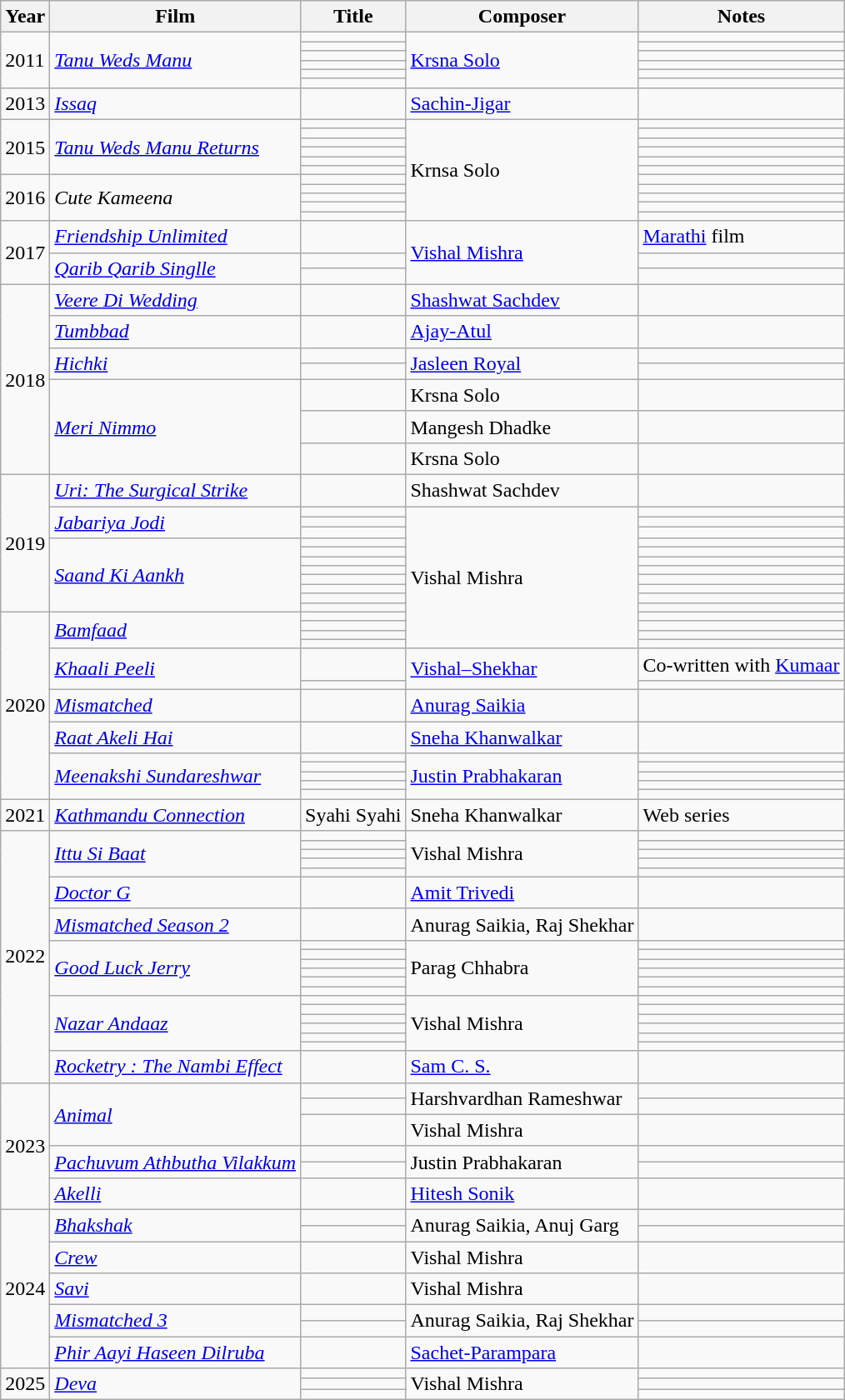<table class="wikitable">
<tr>
<th>Year</th>
<th>Film</th>
<th>Title</th>
<th>Composer</th>
<th>Notes</th>
</tr>
<tr>
<td colspan="1" rowspan="6">2011</td>
<td colspan="1" rowspan="6"><a href='#'><em>Tanu Weds Manu</em></a></td>
<td></td>
<td rowspan="6"><a href='#'>Krsna Solo</a></td>
<td></td>
</tr>
<tr>
<td></td>
<td></td>
</tr>
<tr>
<td></td>
<td></td>
</tr>
<tr>
<td></td>
<td></td>
</tr>
<tr>
<td></td>
<td></td>
</tr>
<tr>
<td></td>
<td></td>
</tr>
<tr>
<td>2013</td>
<td><em><a href='#'>Issaq</a></em></td>
<td></td>
<td><a href='#'>Sachin-Jigar</a></td>
<td></td>
</tr>
<tr>
<td colspan="1" rowspan="6">2015</td>
<td colspan="1" rowspan="6"><a href='#'><em>Tanu Weds Manu Returns</em></a></td>
<td></td>
<td rowspan="11">Krnsa Solo</td>
<td></td>
</tr>
<tr>
<td></td>
<td></td>
</tr>
<tr>
<td></td>
<td></td>
</tr>
<tr>
<td></td>
<td></td>
</tr>
<tr>
<td></td>
<td></td>
</tr>
<tr>
<td></td>
<td></td>
</tr>
<tr>
<td colspan="1" rowspan="5">2016</td>
<td colspan="1" rowspan="5"><em>Cute Kameena</em></td>
<td></td>
<td></td>
</tr>
<tr>
<td></td>
<td></td>
</tr>
<tr>
<td></td>
<td></td>
</tr>
<tr>
<td></td>
<td></td>
</tr>
<tr>
<td></td>
<td></td>
</tr>
<tr>
<td colspan="1" rowspan="3">2017</td>
<td><a href='#'><em>Friendship Unlimited</em></a></td>
<td></td>
<td rowspan="3"><a href='#'>Vishal Mishra</a></td>
<td><a href='#'>Marathi</a> film</td>
</tr>
<tr>
<td colspan="1" rowspan="2"><a href='#'><em>Qarib Qarib Singlle</em></a></td>
<td></td>
<td></td>
</tr>
<tr>
<td></td>
<td></td>
</tr>
<tr>
<td colspan="1" rowspan="7">2018</td>
<td><a href='#'><em>Veere Di Wedding</em></a></td>
<td></td>
<td><a href='#'>Shashwat Sachdev</a></td>
<td></td>
</tr>
<tr>
<td><em><a href='#'>Tumbbad</a></em></td>
<td></td>
<td><a href='#'>Ajay-Atul</a></td>
<td></td>
</tr>
<tr>
<td colspan="1" rowspan="2"><em><a href='#'>Hichki</a></em></td>
<td></td>
<td rowspan="2"><a href='#'>Jasleen Royal</a></td>
<td></td>
</tr>
<tr>
<td></td>
<td></td>
</tr>
<tr>
<td colspan="1" rowspan="3"><a href='#'><em>Meri Nimmo</em></a></td>
<td></td>
<td>Krsna Solo</td>
<td></td>
</tr>
<tr>
<td></td>
<td>Mangesh Dhadke</td>
<td></td>
</tr>
<tr>
<td></td>
<td>Krsna Solo</td>
<td></td>
</tr>
<tr>
<td colspan="1" rowspan="12">2019</td>
<td><a href='#'><em>Uri: The Surgical Strike</em></a></td>
<td></td>
<td>Shashwat Sachdev</td>
<td></td>
</tr>
<tr>
<td colspan="1" rowspan="3"><a href='#'><em>Jabariya Jodi</em></a></td>
<td></td>
<td rowspan="15">Vishal Mishra</td>
<td></td>
</tr>
<tr>
<td></td>
<td></td>
</tr>
<tr>
<td></td>
<td></td>
</tr>
<tr>
<td colspan="1" rowspan="8"><a href='#'><em>Saand Ki Aankh</em></a></td>
<td></td>
<td></td>
</tr>
<tr>
<td></td>
<td></td>
</tr>
<tr>
<td></td>
<td></td>
</tr>
<tr>
<td></td>
<td></td>
</tr>
<tr>
<td></td>
<td></td>
</tr>
<tr>
<td></td>
<td></td>
</tr>
<tr>
<td></td>
<td></td>
</tr>
<tr>
<td></td>
<td></td>
</tr>
<tr>
<td colspan="1" rowspan="13">2020</td>
<td colspan="1" rowspan="4"><em><a href='#'>Bamfaad</a></em></td>
<td></td>
<td></td>
</tr>
<tr>
<td></td>
<td></td>
</tr>
<tr>
<td></td>
<td></td>
</tr>
<tr>
<td></td>
<td></td>
</tr>
<tr>
<td colspan="1" rowspan="2"><a href='#'><em>Khaali Peeli</em></a></td>
<td></td>
<td rowspan="2"><a href='#'>Vishal–Shekhar</a></td>
<td>Co-written with <a href='#'>Kumaar</a></td>
</tr>
<tr>
<td></td>
<td></td>
</tr>
<tr>
<td><em><a href='#'>Mismatched</a></em></td>
<td></td>
<td><a href='#'>Anurag Saikia</a></td>
<td></td>
</tr>
<tr>
<td><a href='#'><em>Raat Akeli Hai</em></a></td>
<td></td>
<td><a href='#'>Sneha Khanwalkar</a></td>
<td></td>
</tr>
<tr>
<td colspan="1" rowspan="5"><a href='#'><em>Meenakshi Sundareshwar</em></a></td>
<td></td>
<td rowspan="5"><a href='#'>Justin Prabhakaran</a></td>
<td></td>
</tr>
<tr>
<td></td>
<td></td>
</tr>
<tr>
<td></td>
<td></td>
</tr>
<tr>
<td></td>
<td></td>
</tr>
<tr>
<td></td>
<td></td>
</tr>
<tr>
<td colspan="1">2021</td>
<td><a href='#'><em>Kathmandu Connection</em></a></td>
<td>Syahi Syahi</td>
<td>Sneha Khanwalkar</td>
<td>Web series</td>
</tr>
<tr>
<td rowspan="20">2022</td>
<td colspan="1" rowspan="5"><a href='#'><em>Ittu Si Baat</em></a></td>
<td></td>
<td rowspan="5">Vishal Mishra</td>
<td></td>
</tr>
<tr>
<td></td>
<td></td>
</tr>
<tr>
<td></td>
<td></td>
</tr>
<tr>
<td></td>
<td></td>
</tr>
<tr>
<td></td>
<td></td>
</tr>
<tr>
<td><a href='#'><em>Doctor G</em></a></td>
<td></td>
<td><a href='#'>Amit Trivedi</a></td>
<td></td>
</tr>
<tr>
<td><a href='#'><em>Mismatched Season 2</em></a></td>
<td></td>
<td>Anurag Saikia, Raj Shekhar</td>
<td></td>
</tr>
<tr>
<td colspan="1" rowspan="6"><a href='#'><em>Good Luck Jerry</em></a></td>
<td></td>
<td rowspan="6">Parag Chhabra</td>
<td></td>
</tr>
<tr>
<td></td>
<td></td>
</tr>
<tr>
<td></td>
<td></td>
</tr>
<tr>
<td></td>
<td></td>
</tr>
<tr>
<td></td>
<td></td>
</tr>
<tr>
<td></td>
<td></td>
</tr>
<tr>
<td colspan="1" rowspan="6"><a href='#'><em>Nazar Andaaz</em></a></td>
<td></td>
<td rowspan="6">Vishal Mishra</td>
<td></td>
</tr>
<tr>
<td></td>
<td></td>
</tr>
<tr>
<td></td>
<td></td>
</tr>
<tr>
<td></td>
<td></td>
</tr>
<tr>
<td></td>
<td></td>
</tr>
<tr>
<td></td>
<td></td>
</tr>
<tr>
<td><a href='#'><em>Rocketry : The Nambi Effect</em></a></td>
<td></td>
<td><a href='#'>Sam C. S.</a></td>
<td></td>
</tr>
<tr>
<td colspan="1" rowspan="6">2023</td>
<td colspan="1" rowspan="3"><a href='#'><em>Animal</em></a></td>
<td></td>
<td rowspan="2">Harshvardhan Rameshwar</td>
<td></td>
</tr>
<tr>
<td></td>
<td></td>
</tr>
<tr>
<td></td>
<td>Vishal Mishra</td>
<td></td>
</tr>
<tr>
<td colspan="1" rowspan="2"><a href='#'><em>Pachuvum Athbutha Vilakkum</em></a></td>
<td></td>
<td rowspan="2">Justin Prabhakaran</td>
<td></td>
</tr>
<tr>
<td></td>
<td></td>
</tr>
<tr>
<td><em><a href='#'>Akelli</a></em></td>
<td></td>
<td><a href='#'>Hitesh Sonik</a></td>
<td></td>
</tr>
<tr>
<td colspan="1" rowspan="7">2024</td>
<td colspan="1" rowspan="2"><em><a href='#'>Bhakshak</a></em></td>
<td></td>
<td rowspan="2">Anurag Saikia, Anuj Garg</td>
<td></td>
</tr>
<tr>
<td></td>
<td></td>
</tr>
<tr>
<td><a href='#'><em>Crew</em></a></td>
<td></td>
<td>Vishal Mishra</td>
<td></td>
</tr>
<tr>
<td><a href='#'><em>Savi</em></a></td>
<td></td>
<td>Vishal Mishra</td>
<td></td>
</tr>
<tr>
<td colspan="1" rowspan="2"><a href='#'><em>Mismatched 3</em></a></td>
<td></td>
<td rowspan="2">Anurag Saikia, Raj Shekhar</td>
<td></td>
</tr>
<tr>
<td></td>
<td></td>
</tr>
<tr>
<td><a href='#'><em>Phir Aayi Haseen Dilruba</em></a></td>
<td></td>
<td><a href='#'>Sachet-Parampara</a></td>
<td></td>
</tr>
<tr>
<td colspan="1" rowspan="3">2025</td>
<td colspan="1" rowspan="3"><a href='#'><em>Deva</em></a></td>
<td></td>
<td rowspan="3">Vishal Mishra</td>
<td></td>
</tr>
<tr>
<td></td>
<td></td>
</tr>
<tr>
<td></td>
<td></td>
</tr>
</table>
